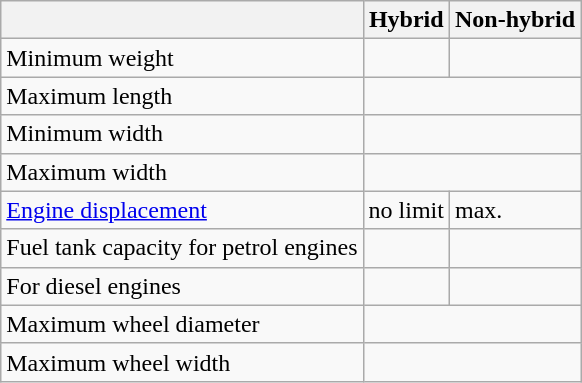<table class="wikitable">
<tr>
<th></th>
<th>Hybrid</th>
<th>Non-hybrid</th>
</tr>
<tr>
<td>Minimum weight</td>
<td></td>
<td></td>
</tr>
<tr>
<td>Maximum length</td>
<td colspan=2></td>
</tr>
<tr>
<td>Minimum width</td>
<td colspan=2></td>
</tr>
<tr>
<td>Maximum width</td>
<td colspan=2></td>
</tr>
<tr>
<td><a href='#'>Engine displacement</a></td>
<td>no limit</td>
<td>max. </td>
</tr>
<tr>
<td>Fuel tank capacity for petrol engines</td>
<td></td>
<td></td>
</tr>
<tr>
<td>For diesel engines</td>
<td></td>
<td></td>
</tr>
<tr>
<td>Maximum wheel diameter</td>
<td colspan=2></td>
</tr>
<tr>
<td>Maximum wheel width</td>
<td colspan=2></td>
</tr>
</table>
